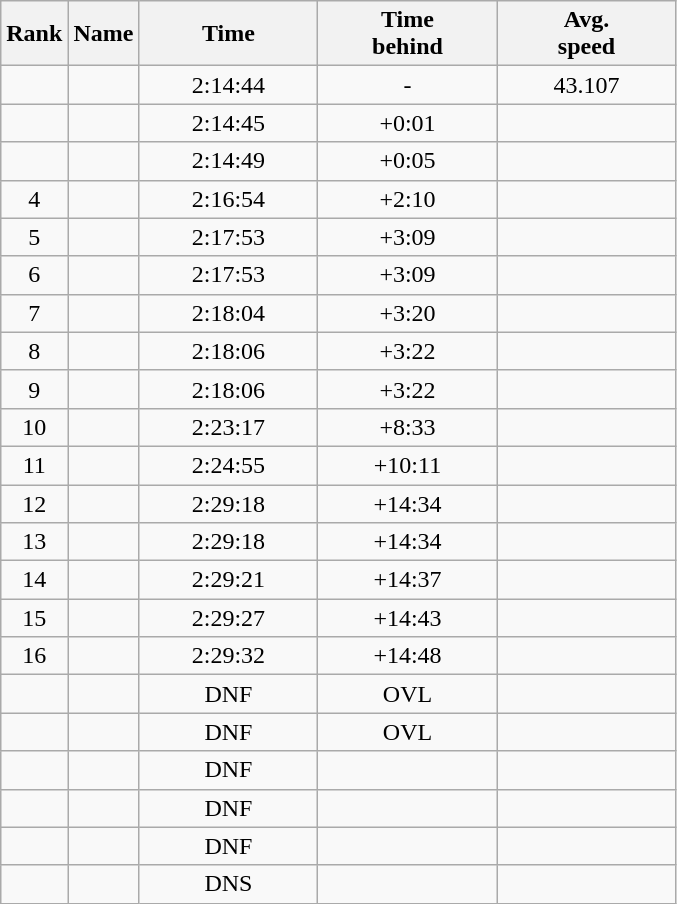<table class="wikitable" style="text-align:center;">
<tr>
<th>Rank</th>
<th style="width:"15em">Name</th>
<th style="width:7em">Time</th>
<th style="width:7em">Time<br>behind</th>
<th style="width:7em">Avg.<br>speed</th>
</tr>
<tr>
<td></td>
<td align=left></td>
<td>2:14:44</td>
<td>-</td>
<td>43.107</td>
</tr>
<tr>
<td></td>
<td align=left></td>
<td>2:14:45</td>
<td>+0:01</td>
<td></td>
</tr>
<tr>
<td></td>
<td align=left></td>
<td>2:14:49</td>
<td>+0:05</td>
<td></td>
</tr>
<tr>
<td>4</td>
<td align=left></td>
<td>2:16:54</td>
<td>+2:10</td>
<td></td>
</tr>
<tr>
<td>5</td>
<td align=left></td>
<td>2:17:53</td>
<td>+3:09</td>
<td></td>
</tr>
<tr>
<td>6</td>
<td align=left></td>
<td>2:17:53</td>
<td>+3:09</td>
<td></td>
</tr>
<tr>
<td>7</td>
<td align=left></td>
<td>2:18:04</td>
<td>+3:20</td>
<td></td>
</tr>
<tr>
<td>8</td>
<td align=left></td>
<td>2:18:06</td>
<td>+3:22</td>
<td></td>
</tr>
<tr>
<td>9</td>
<td align=left></td>
<td>2:18:06</td>
<td>+3:22</td>
<td></td>
</tr>
<tr>
<td>10</td>
<td align=left></td>
<td>2:23:17</td>
<td>+8:33</td>
<td></td>
</tr>
<tr>
<td>11</td>
<td align=left></td>
<td>2:24:55</td>
<td>+10:11</td>
<td></td>
</tr>
<tr>
<td>12</td>
<td align=left></td>
<td>2:29:18</td>
<td>+14:34</td>
<td></td>
</tr>
<tr>
<td>13</td>
<td align=left></td>
<td>2:29:18</td>
<td>+14:34</td>
<td></td>
</tr>
<tr>
<td>14</td>
<td align=left></td>
<td>2:29:21</td>
<td>+14:37</td>
<td></td>
</tr>
<tr>
<td>15</td>
<td align=left></td>
<td>2:29:27</td>
<td>+14:43</td>
<td></td>
</tr>
<tr>
<td>16</td>
<td align=left></td>
<td>2:29:32</td>
<td>+14:48</td>
<td></td>
</tr>
<tr>
<td></td>
<td align=left></td>
<td>DNF</td>
<td>OVL</td>
<td></td>
</tr>
<tr>
<td></td>
<td align=left></td>
<td>DNF</td>
<td>OVL</td>
<td></td>
</tr>
<tr>
<td></td>
<td align=left></td>
<td>DNF</td>
<td></td>
<td></td>
</tr>
<tr>
<td></td>
<td align=left></td>
<td>DNF</td>
<td></td>
<td></td>
</tr>
<tr>
<td></td>
<td align=left></td>
<td>DNF</td>
<td></td>
<td></td>
</tr>
<tr>
<td></td>
<td align=left></td>
<td>DNS</td>
<td></td>
<td></td>
</tr>
</table>
